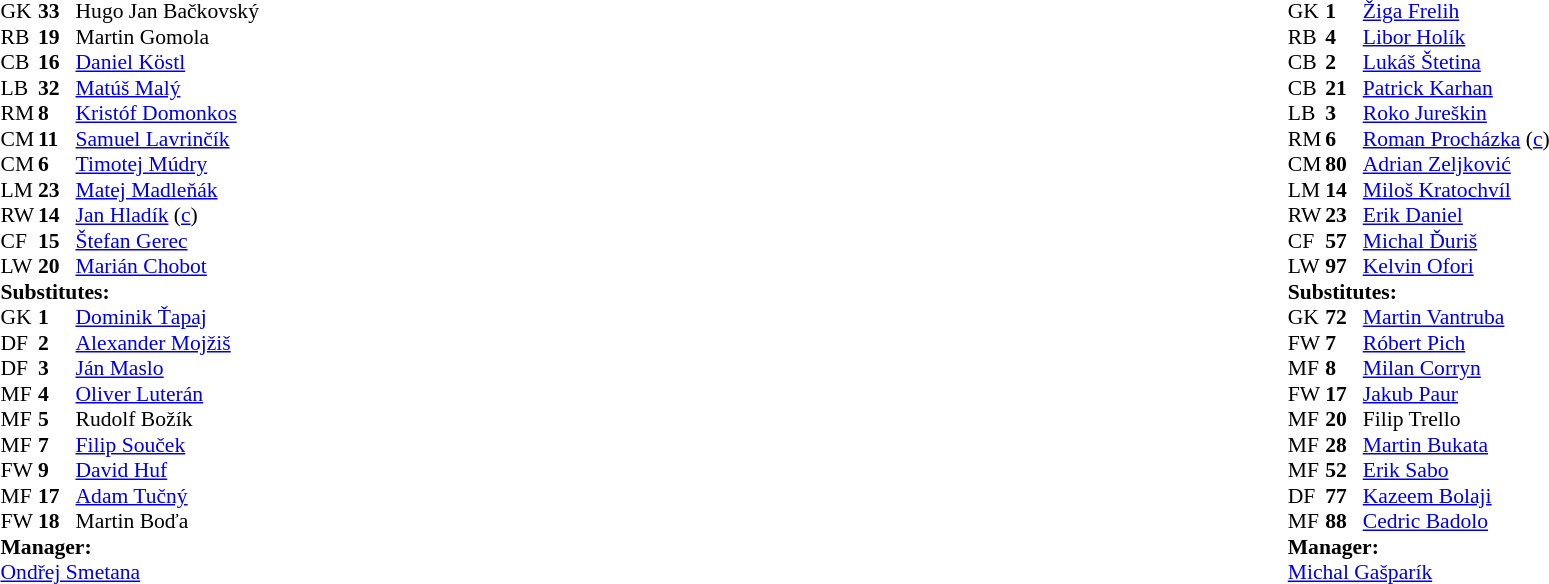<table width="100%">
<tr>
<td valign="top" width="50%"><br><table style="font-size: 90%" cellspacing="0" cellpadding="0">
<tr>
<td colspan=4></td>
</tr>
<tr>
<th width="25"></th>
<th width="25"></th>
</tr>
<tr>
<td>GK</td>
<td><strong>33</strong></td>
<td> Hugo Jan Bačkovský</td>
</tr>
<tr>
<td>RB</td>
<td><strong>19</strong></td>
<td> Martin Gomola</td>
<td></td>
<td></td>
</tr>
<tr>
<td>CB</td>
<td><strong>16</strong></td>
<td> <a href='#'>Daniel Köstl</a></td>
</tr>
<tr>
<td>LB</td>
<td><strong>32</strong></td>
<td> <a href='#'>Matúš Malý</a></td>
</tr>
<tr>
<td>RM</td>
<td><strong>8</strong></td>
<td> <a href='#'>Kristóf Domonkos</a></td>
</tr>
<tr>
<td>CM</td>
<td><strong>11</strong></td>
<td> <a href='#'>Samuel Lavrinčík</a></td>
</tr>
<tr>
<td>CM</td>
<td><strong>6</strong></td>
<td> <a href='#'>Timotej Múdry</a></td>
<td></td>
<td></td>
</tr>
<tr>
<td>LM</td>
<td><strong>23</strong></td>
<td> <a href='#'>Matej Madleňák</a></td>
<td></td>
<td></td>
</tr>
<tr>
<td>RW</td>
<td><strong>14</strong></td>
<td> <a href='#'>Jan Hladík</a> (<a href='#'>c</a>) </td>
<td></td>
</tr>
<tr>
<td>CF</td>
<td><strong>15</strong></td>
<td> <a href='#'>Štefan Gerec</a></td>
<td></td>
<td></td>
</tr>
<tr>
<td>LW</td>
<td><strong>20</strong></td>
<td> <a href='#'>Marián Chobot</a></td>
<td></td>
<td></td>
</tr>
<tr>
<td colspan=3><strong>Substitutes:</strong></td>
</tr>
<tr>
<td>GK</td>
<td><strong>1 </strong></td>
<td> <a href='#'>Dominik Ťapaj</a></td>
</tr>
<tr>
<td>DF</td>
<td><strong>2 </strong></td>
<td> <a href='#'>Alexander Mojžiš</a></td>
<td></td>
<td></td>
</tr>
<tr>
<td>DF</td>
<td><strong>3 </strong></td>
<td> <a href='#'>Ján Maslo</a></td>
</tr>
<tr>
<td>MF</td>
<td><strong>4 </strong></td>
<td> <a href='#'>Oliver Luterán</a></td>
</tr>
<tr>
<td>MF</td>
<td><strong>5 </strong></td>
<td> Rudolf Božík</td>
</tr>
<tr>
<td>MF</td>
<td><strong>7 </strong></td>
<td> <a href='#'>Filip Souček</a></td>
<td></td>
<td></td>
</tr>
<tr>
<td>FW</td>
<td><strong>9 </strong></td>
<td> <a href='#'>David Huf</a></td>
<td></td>
<td></td>
</tr>
<tr>
<td>MF</td>
<td><strong>17</strong></td>
<td> <a href='#'>Adam Tučný</a></td>
<td></td>
<td></td>
</tr>
<tr>
<td>FW</td>
<td><strong>18</strong></td>
<td> Martin Boďa</td>
<td></td>
<td></td>
</tr>
<tr>
<td colspan=3><strong>Manager:</strong></td>
</tr>
<tr>
<td colspan=3> <a href='#'>Ondřej Smetana</a></td>
</tr>
</table>
</td>
<td valign="top"></td>
<td valign="top" width="50%"><br><table style="font-size: 90%" cellspacing="0" cellpadding="0" align="center">
<tr>
<td colspan=4></td>
</tr>
<tr>
<th width=25></th>
<th width=25></th>
</tr>
<tr>
<td>GK</td>
<td><strong>1</strong></td>
<td> <a href='#'>Žiga Frelih</a></td>
<td></td>
</tr>
<tr>
<td>RB</td>
<td><strong>4</strong></td>
<td> <a href='#'>Libor Holík</a></td>
</tr>
<tr>
<td>CB</td>
<td><strong>2</strong></td>
<td> <a href='#'>Lukáš Štetina</a></td>
</tr>
<tr>
<td>CB</td>
<td><strong>21</strong></td>
<td> <a href='#'>Patrick Karhan</a></td>
</tr>
<tr>
<td>LB</td>
<td><strong>3</strong></td>
<td> <a href='#'>Roko Jureškin</a></td>
</tr>
<tr>
<td>RM</td>
<td><strong>6</strong></td>
<td> <a href='#'>Roman Procházka</a> (<a href='#'>c</a>)</td>
</tr>
<tr>
<td>CM</td>
<td><strong>80</strong></td>
<td> <a href='#'>Adrian Zeljković</a></td>
<td></td>
<td></td>
</tr>
<tr>
<td>LM</td>
<td><strong>14</strong></td>
<td> <a href='#'>Miloš Kratochvíl</a></td>
</tr>
<tr>
<td>RW</td>
<td><strong>23</strong></td>
<td> <a href='#'>Erik Daniel</a></td>
<td></td>
<td></td>
</tr>
<tr>
<td>CF</td>
<td><strong>57</strong></td>
<td> <a href='#'>Michal Ďuriš</a></td>
<td></td>
<td></td>
</tr>
<tr>
<td>LW</td>
<td><strong>97</strong></td>
<td> <a href='#'>Kelvin Ofori</a></td>
<td></td>
<td></td>
</tr>
<tr>
<td colspan=3><strong>Substitutes:</strong></td>
</tr>
<tr>
<td>GK</td>
<td><strong>72</strong></td>
<td> <a href='#'>Martin Vantruba</a></td>
</tr>
<tr>
<td>FW</td>
<td><strong>7 </strong></td>
<td> <a href='#'>Róbert Pich</a></td>
</tr>
<tr>
<td>MF</td>
<td><strong>8 </strong></td>
<td> <a href='#'>Milan Corryn</a></td>
</tr>
<tr>
<td>FW</td>
<td><strong>17</strong></td>
<td> <a href='#'>Jakub Paur</a></td>
<td></td>
<td></td>
</tr>
<tr>
<td>MF</td>
<td><strong>20</strong></td>
<td> Filip Trello</td>
</tr>
<tr>
<td>MF</td>
<td><strong>28</strong></td>
<td> <a href='#'>Martin Bukata</a></td>
<td></td>
<td></td>
</tr>
<tr>
<td>MF</td>
<td><strong>52</strong></td>
<td> <a href='#'>Erik Sabo</a></td>
<td></td>
<td></td>
</tr>
<tr>
<td>DF</td>
<td><strong>77</strong></td>
<td> <a href='#'>Kazeem Bolaji</a></td>
<td></td>
<td></td>
</tr>
<tr>
<td>MF</td>
<td><strong>88</strong></td>
<td> <a href='#'>Cedric Badolo</a></td>
</tr>
<tr>
<td colspan=3><strong>Manager:</strong></td>
</tr>
<tr>
<td colspan=3> <a href='#'>Michal Gašparík</a></td>
</tr>
</table>
</td>
</tr>
</table>
